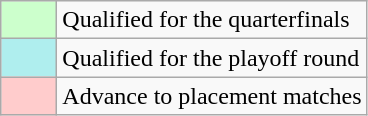<table class="wikitable">
<tr>
<td width=30px bgcolor="#ccffcc"></td>
<td>Qualified for the quarterfinals</td>
</tr>
<tr>
<td width=30px bgcolor="#afeeee"></td>
<td>Qualified for the playoff round</td>
</tr>
<tr>
<td width=30px bgcolor="#ffcccc"></td>
<td>Advance to placement matches</td>
</tr>
</table>
